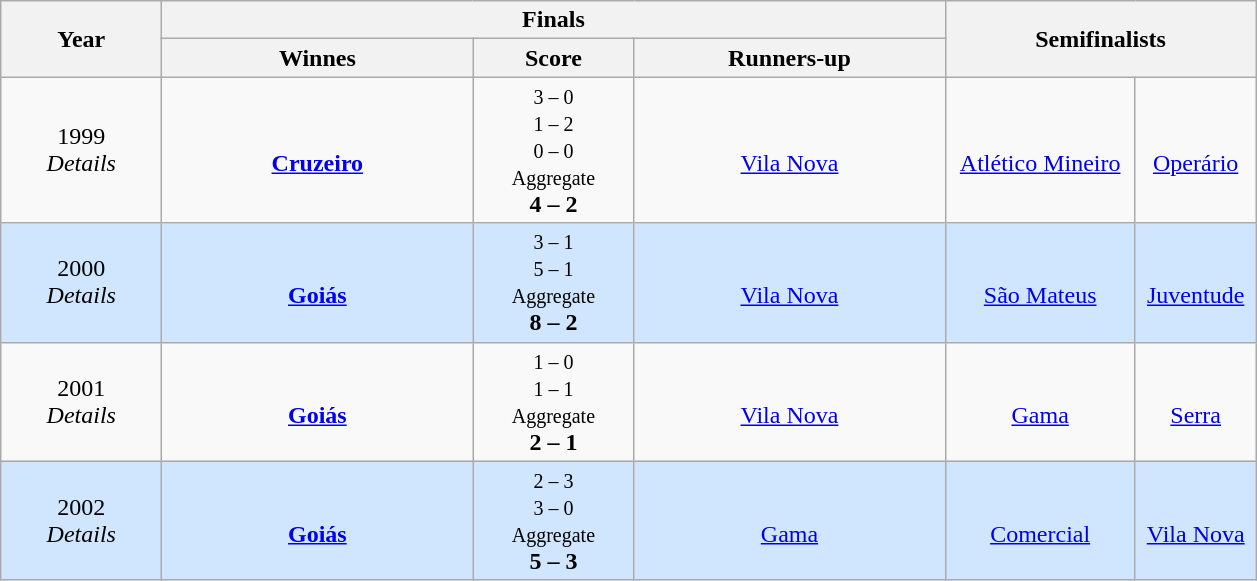<table class="wikitable" style="text-align: center;">
<tr>
<th rowspan=2 width=100>Year</th>
<th colspan=3>Finals</th>
<th colspan=3 rowspan=2 width=200>Semifinalists</th>
</tr>
<tr>
<th width=200>Winnes</th>
<th width=100>Score</th>
<th width=200>Runners-up</th>
</tr>
<tr>
<td>1999<br><em>Details</em></td>
<td><br><strong><a href='#'>Cruzeiro</a></strong></td>
<td><small>3 – 0<br> 1 – 2<br>0 – 0 <br>Aggregate</small><br>  <strong>4 – 2</strong></td>
<td><br><a href='#'>Vila Nova</a></td>
<td><br><a href='#'>Atlético Mineiro</a></td>
<td><br><a href='#'>Operário</a></td>
</tr>
<tr style="background: #D0E6FF;">
<td>2000<br><em>Details</em></td>
<td><br><strong><a href='#'>Goiás</a></strong></td>
<td><small>3 – 1<br> 5 – 1<br>Aggregate</small><br>  <strong>8 – 2</strong></td>
<td><br><a href='#'>Vila Nova</a></td>
<td><br><a href='#'>São Mateus</a></td>
<td><br><a href='#'>Juventude</a></td>
</tr>
<tr>
<td>2001<br><em>Details</em></td>
<td><br><strong><a href='#'>Goiás</a></strong></td>
<td><small>1 – 0<br> 1 – 1<br>Aggregate</small><br>  <strong>2 – 1</strong></td>
<td><br><a href='#'>Vila Nova</a></td>
<td><br><a href='#'>Gama</a></td>
<td><br><a href='#'>Serra</a></td>
</tr>
<tr style="background: #D0E6FF;">
<td>2002<br><em>Details</em></td>
<td><br><strong><a href='#'>Goiás</a></strong></td>
<td><small>2 – 3<br> 3 – 0<br>Aggregate</small><br>  <strong>5 – 3</strong></td>
<td><br><a href='#'>Gama</a></td>
<td><br><a href='#'>Comercial</a></td>
<td><br><a href='#'>Vila Nova</a></td>
</tr>
</table>
